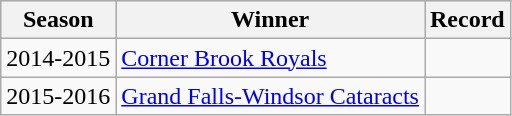<table class="wikitable">
<tr - align="center"  bgcolor="#dddddd">
<th>Season</th>
<th>Winner</th>
<th>Record</th>
</tr>
<tr>
<td>2014-2015</td>
<td><a href='#'>Corner Brook Royals</a></td>
<td></td>
</tr>
<tr>
<td>2015-2016</td>
<td><a href='#'>Grand Falls-Windsor Cataracts</a></td>
<td></td>
</tr>
</table>
